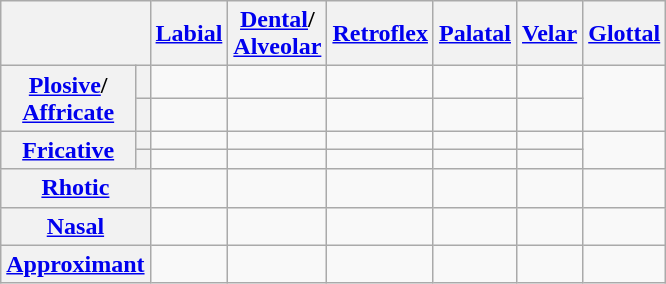<table class="wikitable" style="text-align:center;">
<tr>
<th colspan="2"></th>
<th><a href='#'>Labial</a></th>
<th><a href='#'>Dental</a>/<br><a href='#'>Alveolar</a></th>
<th><a href='#'>Retroflex</a></th>
<th><a href='#'>Palatal</a></th>
<th><a href='#'>Velar</a></th>
<th><a href='#'>Glottal</a></th>
</tr>
<tr>
<th rowspan="2"><a href='#'>Plosive</a>/<br><a href='#'>Affricate</a></th>
<th></th>
<td></td>
<td></td>
<td></td>
<td></td>
<td></td>
<td rowspan="2"></td>
</tr>
<tr>
<th></th>
<td></td>
<td></td>
<td></td>
<td></td>
<td></td>
</tr>
<tr>
<th rowspan="2"><a href='#'>Fricative</a></th>
<th></th>
<td></td>
<td></td>
<td></td>
<td></td>
<td></td>
<td rowspan="2"></td>
</tr>
<tr>
<th></th>
<td></td>
<td></td>
<td></td>
<td></td>
<td></td>
</tr>
<tr>
<th colspan="2"><a href='#'>Rhotic</a></th>
<td></td>
<td></td>
<td></td>
<td></td>
<td></td>
<td></td>
</tr>
<tr>
<th colspan="2"><a href='#'>Nasal</a></th>
<td></td>
<td></td>
<td></td>
<td></td>
<td></td>
<td></td>
</tr>
<tr>
<th colspan="2"><a href='#'>Approximant</a></th>
<td></td>
<td></td>
<td></td>
<td></td>
<td></td>
<td></td>
</tr>
</table>
